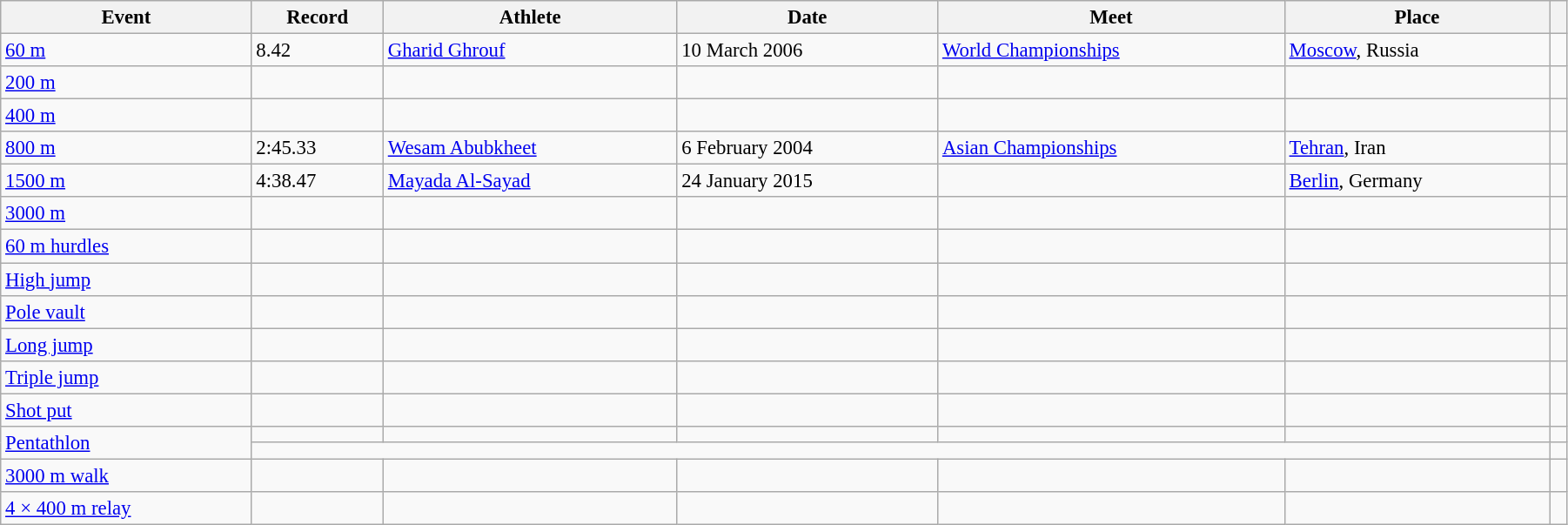<table class="wikitable" style="font-size:95%; width: 95%;">
<tr>
<th>Event</th>
<th>Record</th>
<th>Athlete</th>
<th>Date</th>
<th>Meet</th>
<th>Place</th>
<th></th>
</tr>
<tr>
<td><a href='#'>60 m</a></td>
<td>8.42</td>
<td><a href='#'>Gharid Ghrouf</a></td>
<td>10 March 2006</td>
<td><a href='#'>World Championships</a></td>
<td><a href='#'>Moscow</a>, Russia</td>
<td></td>
</tr>
<tr>
<td><a href='#'>200 m</a></td>
<td></td>
<td></td>
<td></td>
<td></td>
<td></td>
<td></td>
</tr>
<tr>
<td><a href='#'>400 m</a></td>
<td></td>
<td></td>
<td></td>
<td></td>
<td></td>
<td></td>
</tr>
<tr>
<td><a href='#'>800 m</a></td>
<td>2:45.33</td>
<td><a href='#'>Wesam Abubkheet</a></td>
<td>6 February 2004</td>
<td><a href='#'>Asian Championships</a></td>
<td><a href='#'>Tehran</a>, Iran</td>
<td></td>
</tr>
<tr>
<td><a href='#'>1500 m</a></td>
<td>4:38.47</td>
<td><a href='#'>Mayada Al-Sayad</a></td>
<td>24 January 2015</td>
<td></td>
<td><a href='#'>Berlin</a>, Germany</td>
<td></td>
</tr>
<tr>
<td><a href='#'>3000 m</a></td>
<td></td>
<td></td>
<td></td>
<td></td>
<td></td>
<td></td>
</tr>
<tr>
<td><a href='#'>60 m hurdles</a></td>
<td></td>
<td></td>
<td></td>
<td></td>
<td></td>
<td></td>
</tr>
<tr>
<td><a href='#'>High jump</a></td>
<td></td>
<td></td>
<td></td>
<td></td>
<td></td>
<td></td>
</tr>
<tr>
<td><a href='#'>Pole vault</a></td>
<td></td>
<td></td>
<td></td>
<td></td>
<td></td>
<td></td>
</tr>
<tr>
<td><a href='#'>Long jump</a></td>
<td></td>
<td></td>
<td></td>
<td></td>
<td></td>
<td></td>
</tr>
<tr>
<td><a href='#'>Triple jump</a></td>
<td></td>
<td></td>
<td></td>
<td></td>
<td></td>
<td></td>
</tr>
<tr>
<td><a href='#'>Shot put</a></td>
<td></td>
<td></td>
<td></td>
<td></td>
<td></td>
<td></td>
</tr>
<tr>
<td rowspan=2><a href='#'>Pentathlon</a></td>
<td></td>
<td></td>
<td></td>
<td></td>
<td></td>
<td></td>
</tr>
<tr>
<td colspan=5></td>
<td></td>
</tr>
<tr>
<td><a href='#'>3000 m walk</a></td>
<td></td>
<td></td>
<td></td>
<td></td>
<td></td>
<td></td>
</tr>
<tr>
<td><a href='#'>4 × 400 m relay</a></td>
<td></td>
<td></td>
<td></td>
<td></td>
<td></td>
<td></td>
</tr>
</table>
